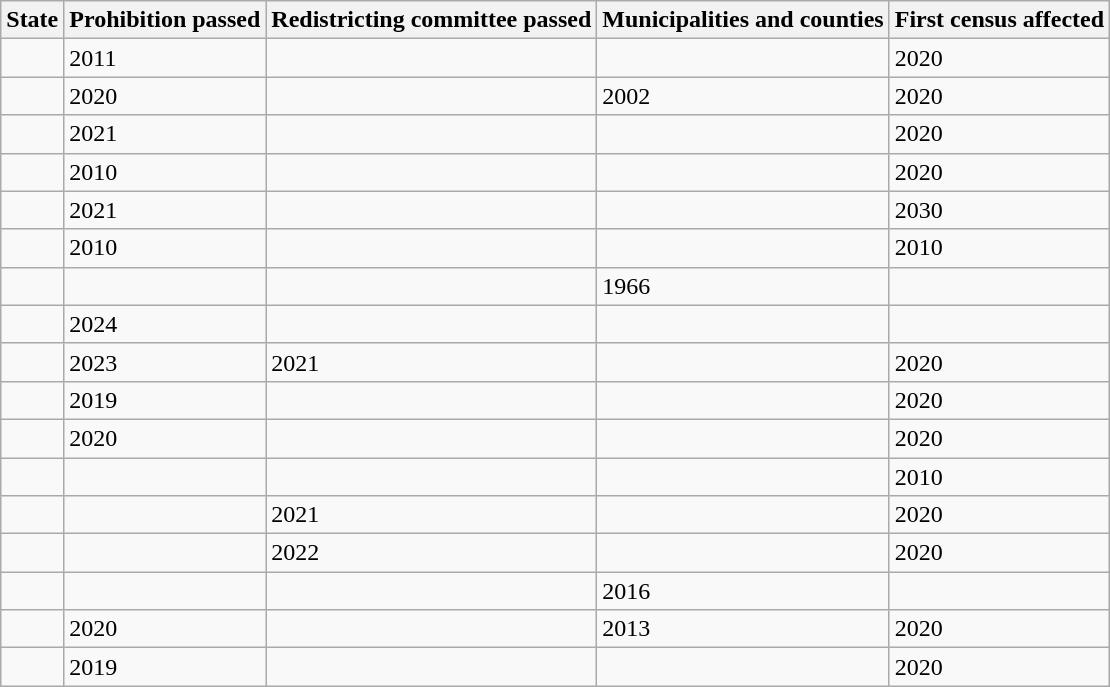<table class="wikitable">
<tr>
<th>State</th>
<th>Prohibition passed</th>
<th>Redistricting committee passed</th>
<th>Municipalities and counties</th>
<th>First census affected</th>
</tr>
<tr>
<td></td>
<td>2011</td>
<td></td>
<td></td>
<td>2020</td>
</tr>
<tr>
<td></td>
<td>2020</td>
<td></td>
<td>2002</td>
<td>2020</td>
</tr>
<tr>
<td></td>
<td>2021</td>
<td></td>
<td></td>
<td>2020</td>
</tr>
<tr>
<td></td>
<td>2010</td>
<td></td>
<td></td>
<td>2020</td>
</tr>
<tr>
<td></td>
<td>2021</td>
<td></td>
<td></td>
<td>2030</td>
</tr>
<tr>
<td></td>
<td>2010</td>
<td></td>
<td></td>
<td>2010</td>
</tr>
<tr>
<td></td>
<td></td>
<td></td>
<td>1966</td>
<td></td>
</tr>
<tr>
<td></td>
<td>2024</td>
<td></td>
<td></td>
<td></td>
</tr>
<tr>
<td></td>
<td>2023</td>
<td>2021</td>
<td></td>
<td>2020</td>
</tr>
<tr>
<td></td>
<td>2019</td>
<td></td>
<td></td>
<td>2020</td>
</tr>
<tr>
<td></td>
<td>2020</td>
<td></td>
<td></td>
<td>2020</td>
</tr>
<tr>
<td></td>
<td></td>
<td></td>
<td></td>
<td>2010</td>
</tr>
<tr>
<td></td>
<td></td>
<td>2021</td>
<td></td>
<td>2020</td>
</tr>
<tr>
<td></td>
<td></td>
<td>2022</td>
<td></td>
<td>2020</td>
</tr>
<tr>
<td></td>
<td></td>
<td></td>
<td>2016</td>
<td></td>
</tr>
<tr>
<td></td>
<td>2020</td>
<td></td>
<td>2013</td>
<td>2020</td>
</tr>
<tr>
<td></td>
<td>2019</td>
<td></td>
<td></td>
<td>2020</td>
</tr>
</table>
